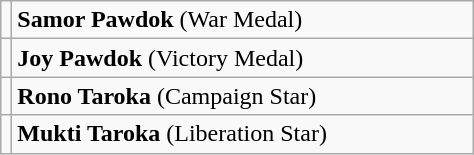<table class="wikitable">
<tr>
<td></td>
<td width="300"><strong>Samor Pawdok</strong> (War Medal)</td>
</tr>
<tr>
<td></td>
<td width="300"><strong>Joy Pawdok</strong> (Victory Medal)</td>
</tr>
<tr>
<td></td>
<td width="300"><strong>Rono Taroka</strong> (Campaign Star)</td>
</tr>
<tr>
<td></td>
<td width="300"><strong>Mukti Taroka</strong> (Liberation Star)</td>
</tr>
</table>
